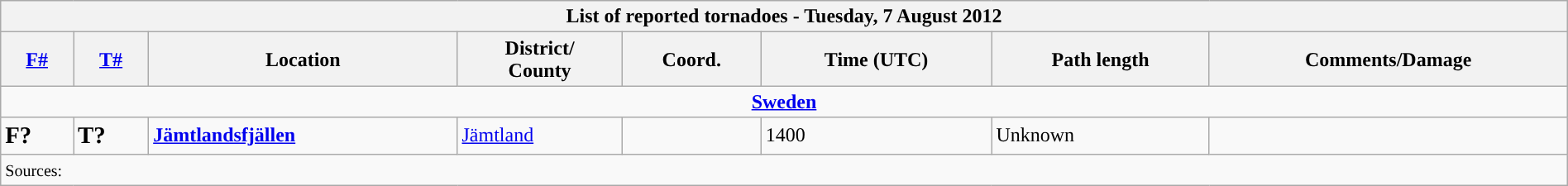<table class="wikitable collapsible" width="100%">
<tr>
<th colspan="8">List of reported tornadoes - Tuesday, 7 August 2012</th>
</tr>
<tr>
<th><a href='#'>F#</a></th>
<th><a href='#'>T#</a></th>
<th>Location</th>
<th>District/<br>County</th>
<th>Coord.</th>
<th>Time (UTC)</th>
<th>Path length</th>
<th>Comments/Damage</th>
</tr>
<tr>
<td colspan="8" align=center><strong><a href='#'>Sweden</a></strong></td>
</tr>
<tr>
<td><big><strong>F?</strong></big></td>
<td><big><strong>T?</strong></big></td>
<td><strong><a href='#'>Jämtlandsfjällen</a></strong></td>
<td><a href='#'>Jämtland</a></td>
<td></td>
<td>1400</td>
<td>Unknown</td>
<td></td>
</tr>
<tr>
<td colspan="8"><small>Sources:  </small></td>
</tr>
</table>
